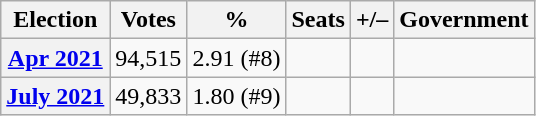<table class="wikitable" style="text-align:right">
<tr>
<th>Election</th>
<th>Votes</th>
<th>%</th>
<th>Seats</th>
<th>+/–</th>
<th>Government</th>
</tr>
<tr>
<th><a href='#'>Apr 2021</a></th>
<td>94,515</td>
<td>2.91 (#8)</td>
<td></td>
<td></td>
<td></td>
</tr>
<tr>
<th><a href='#'>July 2021</a></th>
<td>49,833</td>
<td>1.80 (#9)</td>
<td></td>
<td></td>
<td></td>
</tr>
</table>
